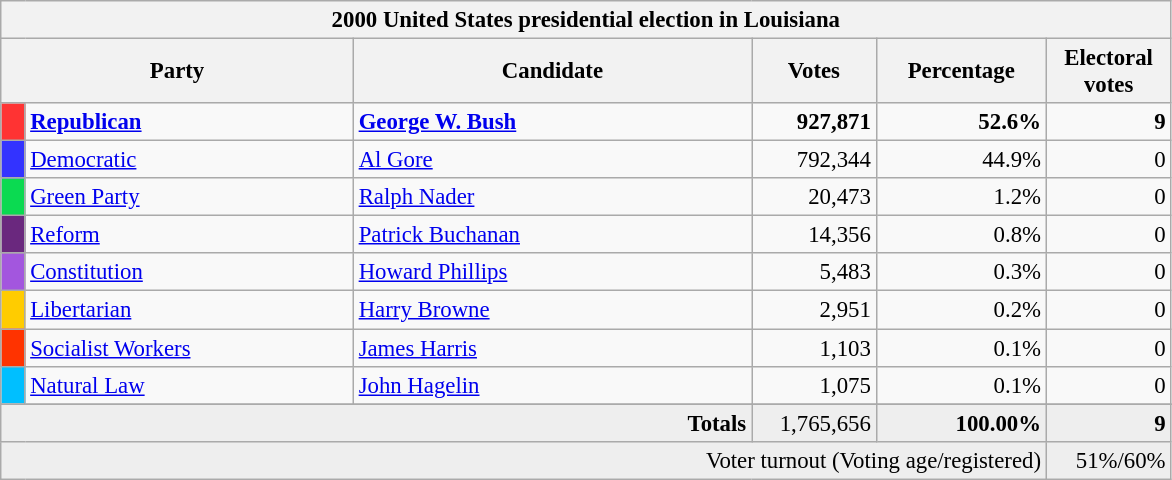<table class="wikitable" style="font-size: 95%;">
<tr>
<th colspan="6">2000 United States presidential election in Louisiana</th>
</tr>
<tr>
<th colspan="2" style="width: 15em">Party</th>
<th style="width: 17em">Candidate</th>
<th style="width: 5em">Votes</th>
<th style="width: 7em">Percentage</th>
<th style="width: 5em">Electoral votes</th>
</tr>
<tr>
<th style="background-color:#FF3333; width: 3px"></th>
<td style="width: 130px"><strong><a href='#'>Republican</a></strong></td>
<td><strong><a href='#'>George W. Bush</a></strong></td>
<td align="right"><strong>927,871</strong></td>
<td align="right"><strong>52.6%</strong></td>
<td align="right"><strong>9</strong></td>
</tr>
<tr>
<th style="background-color:#3333FF; width: 3px"></th>
<td style="width: 130px"><a href='#'>Democratic</a></td>
<td><a href='#'>Al Gore</a></td>
<td align="right">792,344</td>
<td align="right">44.9%</td>
<td align="right">0</td>
</tr>
<tr>
<th style="background-color:#0BDA51; width: 3px"></th>
<td style="width: 130px"><a href='#'>Green Party</a></td>
<td><a href='#'>Ralph Nader</a></td>
<td align="right">20,473</td>
<td align="right">1.2%</td>
<td align="right">0</td>
</tr>
<tr>
<th style="background-color:#6A287E; width: 3px"></th>
<td style="width: 130px"><a href='#'>Reform</a></td>
<td><a href='#'>Patrick Buchanan</a></td>
<td align="right">14,356</td>
<td align="right">0.8%</td>
<td align="right">0</td>
</tr>
<tr>
<th style="background-color:#A356DE; width: 3px"></th>
<td style="width: 130px"><a href='#'>Constitution</a></td>
<td><a href='#'>Howard Phillips</a></td>
<td align="right">5,483</td>
<td align="right">0.3%</td>
<td align="right">0</td>
</tr>
<tr>
<th style="background-color:#FC0; width: 3px"></th>
<td style="width: 130px"><a href='#'>Libertarian</a></td>
<td><a href='#'>Harry Browne</a></td>
<td align="right">2,951</td>
<td align="right">0.2%</td>
<td align="right">0</td>
</tr>
<tr>
<th style="background-color:#FF3300; width: 3px"></th>
<td style="width: 130px"><a href='#'>Socialist Workers</a></td>
<td><a href='#'>James Harris</a></td>
<td align="right">1,103</td>
<td align="right">0.1%</td>
<td align="right">0</td>
</tr>
<tr>
<th style="background-color:#00BFFF; width: 3px"></th>
<td style="width: 130px"><a href='#'>Natural Law</a></td>
<td><a href='#'>John Hagelin</a></td>
<td align="right">1,075</td>
<td align="right">0.1%</td>
<td align="right">0</td>
</tr>
<tr>
</tr>
<tr bgcolor="#EEEEEE">
<td colspan="3" align="right"><strong>Totals</strong></td>
<td align="right">1,765,656</td>
<td align="right"><strong>100.00%</strong></td>
<td align="right"><strong>9</strong></td>
</tr>
<tr bgcolor="#EEEEEE">
<td colspan="5" align="right">Voter turnout (Voting age/registered)</td>
<td colspan="1" align="right">51%/60%</td>
</tr>
</table>
